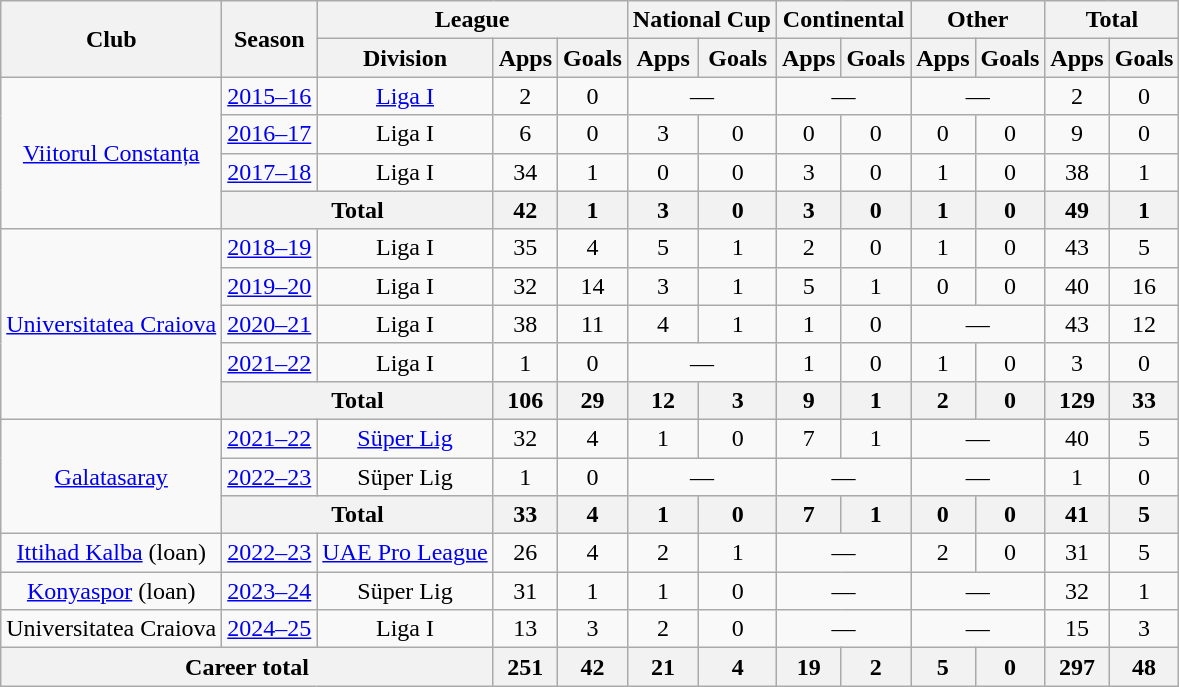<table class="wikitable" style="text-align:center">
<tr>
<th rowspan="2">Club</th>
<th rowspan="2">Season</th>
<th colspan="3">League</th>
<th colspan="2">National Cup</th>
<th colspan="2">Continental</th>
<th colspan="2">Other</th>
<th colspan="3">Total</th>
</tr>
<tr>
<th>Division</th>
<th>Apps</th>
<th>Goals</th>
<th>Apps</th>
<th>Goals</th>
<th>Apps</th>
<th>Goals</th>
<th>Apps</th>
<th>Goals</th>
<th>Apps</th>
<th>Goals</th>
</tr>
<tr>
<td rowspan="4"><a href='#'>Viitorul Constanța</a></td>
<td><a href='#'>2015–16</a></td>
<td><a href='#'>Liga I</a></td>
<td>2</td>
<td>0</td>
<td colspan="2">—</td>
<td colspan="2">—</td>
<td colspan="2">—</td>
<td>2</td>
<td>0</td>
</tr>
<tr>
<td><a href='#'>2016–17</a></td>
<td>Liga I</td>
<td>6</td>
<td>0</td>
<td>3</td>
<td>0</td>
<td>0</td>
<td>0</td>
<td>0</td>
<td>0</td>
<td>9</td>
<td>0</td>
</tr>
<tr>
<td><a href='#'>2017–18</a></td>
<td>Liga I</td>
<td>34</td>
<td>1</td>
<td>0</td>
<td>0</td>
<td>3</td>
<td>0</td>
<td>1</td>
<td>0</td>
<td>38</td>
<td>1</td>
</tr>
<tr>
<th colspan="2">Total</th>
<th>42</th>
<th>1</th>
<th>3</th>
<th>0</th>
<th>3</th>
<th>0</th>
<th>1</th>
<th>0</th>
<th>49</th>
<th>1</th>
</tr>
<tr>
<td rowspan="5"><a href='#'>Universitatea Craiova</a></td>
<td><a href='#'>2018–19</a></td>
<td>Liga I</td>
<td>35</td>
<td>4</td>
<td>5</td>
<td>1</td>
<td>2</td>
<td>0</td>
<td>1</td>
<td>0</td>
<td>43</td>
<td>5</td>
</tr>
<tr>
<td><a href='#'>2019–20</a></td>
<td>Liga I</td>
<td>32</td>
<td>14</td>
<td>3</td>
<td>1</td>
<td>5</td>
<td>1</td>
<td>0</td>
<td>0</td>
<td>40</td>
<td>16</td>
</tr>
<tr>
<td><a href='#'>2020–21</a></td>
<td>Liga I</td>
<td>38</td>
<td>11</td>
<td>4</td>
<td>1</td>
<td>1</td>
<td>0</td>
<td colspan="2">—</td>
<td>43</td>
<td>12</td>
</tr>
<tr>
<td><a href='#'>2021–22</a></td>
<td>Liga I</td>
<td>1</td>
<td>0</td>
<td colspan="2">—</td>
<td>1</td>
<td>0</td>
<td>1</td>
<td>0</td>
<td>3</td>
<td>0</td>
</tr>
<tr>
<th colspan="2">Total</th>
<th>106</th>
<th>29</th>
<th>12</th>
<th>3</th>
<th>9</th>
<th>1</th>
<th>2</th>
<th>0</th>
<th>129</th>
<th>33</th>
</tr>
<tr>
<td rowspan="3"><a href='#'>Galatasaray</a></td>
<td><a href='#'>2021–22</a></td>
<td><a href='#'>Süper Lig</a></td>
<td>32</td>
<td>4</td>
<td>1</td>
<td>0</td>
<td>7</td>
<td>1</td>
<td colspan="2">—</td>
<td>40</td>
<td>5</td>
</tr>
<tr>
<td><a href='#'>2022–23</a></td>
<td>Süper Lig</td>
<td>1</td>
<td>0</td>
<td colspan="2">—</td>
<td colspan="2">—</td>
<td colspan="2">—</td>
<td>1</td>
<td>0</td>
</tr>
<tr>
<th colspan="2">Total</th>
<th>33</th>
<th>4</th>
<th>1</th>
<th>0</th>
<th>7</th>
<th>1</th>
<th>0</th>
<th>0</th>
<th>41</th>
<th>5</th>
</tr>
<tr>
<td><a href='#'>Ittihad Kalba</a> (loan)</td>
<td><a href='#'>2022–23</a></td>
<td><a href='#'>UAE Pro League</a></td>
<td>26</td>
<td>4</td>
<td>2</td>
<td>1</td>
<td colspan="2">—</td>
<td>2</td>
<td>0</td>
<td>31</td>
<td>5</td>
</tr>
<tr>
<td><a href='#'>Konyaspor</a> (loan)</td>
<td><a href='#'>2023–24</a></td>
<td>Süper Lig</td>
<td>31</td>
<td>1</td>
<td>1</td>
<td>0</td>
<td colspan="2">—</td>
<td colspan="2">—</td>
<td>32</td>
<td>1</td>
</tr>
<tr>
<td>Universitatea Craiova</td>
<td><a href='#'>2024–25</a></td>
<td>Liga I</td>
<td>13</td>
<td>3</td>
<td>2</td>
<td>0</td>
<td colspan="2">—</td>
<td colspan="2">—</td>
<td>15</td>
<td>3</td>
</tr>
<tr>
<th colspan="3">Career total</th>
<th>251</th>
<th>42</th>
<th>21</th>
<th>4</th>
<th>19</th>
<th>2</th>
<th>5</th>
<th>0</th>
<th>297</th>
<th>48</th>
</tr>
</table>
